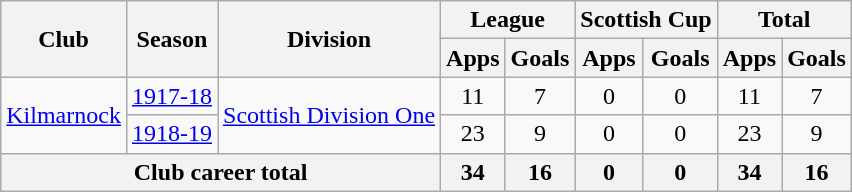<table class="wikitable" style="text-align:center;">
<tr>
<th rowspan="2">Club</th>
<th rowspan="2">Season</th>
<th rowspan="2">Division</th>
<th colspan="2">League</th>
<th colspan="2">Scottish Cup</th>
<th colspan="2">Total</th>
</tr>
<tr>
<th>Apps</th>
<th>Goals</th>
<th>Apps</th>
<th>Goals</th>
<th>Apps</th>
<th>Goals</th>
</tr>
<tr>
<td rowspan="2"><a href='#'>Kilmarnock</a></td>
<td><a href='#'>1917-18</a></td>
<td rowspan="2"><a href='#'>Scottish Division One</a></td>
<td>11</td>
<td>7</td>
<td>0</td>
<td>0</td>
<td>11</td>
<td>7</td>
</tr>
<tr>
<td><a href='#'>1918-19</a></td>
<td>23</td>
<td>9</td>
<td>0</td>
<td>0</td>
<td>23</td>
<td>9</td>
</tr>
<tr>
<th colspan="3">Club career total</th>
<th>34</th>
<th>16</th>
<th>0</th>
<th>0</th>
<th>34</th>
<th>16</th>
</tr>
</table>
